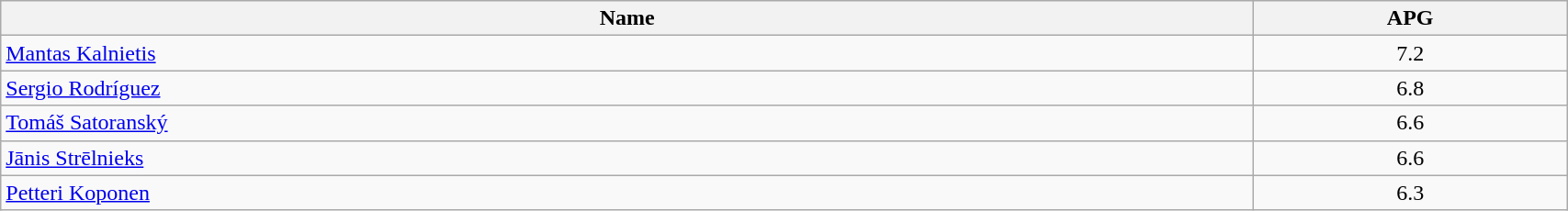<table class=wikitable width="90%">
<tr>
<th width="80%">Name</th>
<th width="20%">APG</th>
</tr>
<tr>
<td> <a href='#'>Mantas Kalnietis</a></td>
<td align=center>7.2</td>
</tr>
<tr>
<td> <a href='#'>Sergio Rodríguez</a></td>
<td align=center>6.8</td>
</tr>
<tr>
<td> <a href='#'>Tomáš Satoranský</a></td>
<td align=center>6.6</td>
</tr>
<tr>
<td> <a href='#'>Jānis Strēlnieks</a></td>
<td align=center>6.6</td>
</tr>
<tr>
<td> <a href='#'>Petteri Koponen</a></td>
<td align=center>6.3</td>
</tr>
</table>
